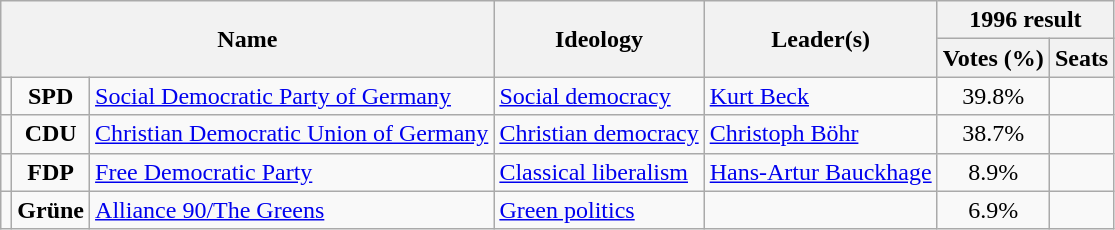<table class="wikitable">
<tr>
<th rowspan=2 colspan=3>Name</th>
<th rowspan=2>Ideology</th>
<th rowspan=2>Leader(s)</th>
<th colspan=2>1996 result</th>
</tr>
<tr>
<th>Votes (%)</th>
<th>Seats</th>
</tr>
<tr>
<td bgcolor=></td>
<td align=center><strong>SPD</strong></td>
<td><a href='#'>Social Democratic Party of Germany</a><br></td>
<td><a href='#'>Social democracy</a></td>
<td><a href='#'>Kurt Beck</a></td>
<td align=center>39.8%</td>
<td></td>
</tr>
<tr>
<td bgcolor=></td>
<td align=center><strong>CDU</strong></td>
<td><a href='#'>Christian Democratic Union of Germany</a><br></td>
<td><a href='#'>Christian democracy</a></td>
<td><a href='#'>Christoph Böhr</a></td>
<td align=center>38.7%</td>
<td></td>
</tr>
<tr>
<td bgcolor=></td>
<td align=center><strong>FDP</strong></td>
<td><a href='#'>Free Democratic Party</a><br></td>
<td><a href='#'>Classical liberalism</a></td>
<td><a href='#'>Hans-Artur Bauckhage</a></td>
<td align=center>8.9%</td>
<td></td>
</tr>
<tr>
<td bgcolor=></td>
<td align=center><strong>Grüne</strong></td>
<td><a href='#'>Alliance 90/The Greens</a><br></td>
<td><a href='#'>Green politics</a></td>
<td></td>
<td align=center>6.9%</td>
<td></td>
</tr>
</table>
